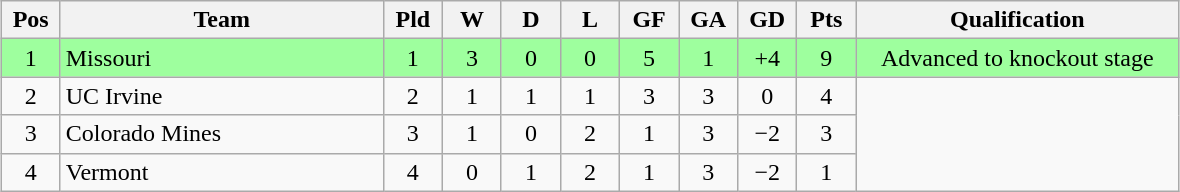<table class="wikitable" style="text-align:center; margin: 1em auto">
<tr>
<th style="width:2em">Pos</th>
<th style="width:13em">Team</th>
<th style="width:2em">Pld</th>
<th style="width:2em">W</th>
<th style="width:2em">D</th>
<th style="width:2em">L</th>
<th style="width:2em">GF</th>
<th style="width:2em">GA</th>
<th style="width:2em">GD</th>
<th style="width:2em">Pts</th>
<th style="width:13em">Qualification</th>
</tr>
<tr bgcolor="#9eff9e">
<td>1</td>
<td style="text-align:left">Missouri</td>
<td>1</td>
<td>3</td>
<td>0</td>
<td>0</td>
<td>5</td>
<td>1</td>
<td>+4</td>
<td>9</td>
<td>Advanced to knockout stage</td>
</tr>
<tr>
<td>2</td>
<td style="text-align:left">UC Irvine</td>
<td>2</td>
<td>1</td>
<td>1</td>
<td>1</td>
<td>3</td>
<td>3</td>
<td>0</td>
<td>4</td>
<td rowspan="3"></td>
</tr>
<tr>
<td>3</td>
<td style="text-align:left">Colorado Mines</td>
<td>3</td>
<td>1</td>
<td>0</td>
<td>2</td>
<td>1</td>
<td>3</td>
<td>−2</td>
<td>3</td>
</tr>
<tr>
<td>4</td>
<td style="text-align:left">Vermont</td>
<td>4</td>
<td>0</td>
<td>1</td>
<td>2</td>
<td>1</td>
<td>3</td>
<td>−2</td>
<td>1</td>
</tr>
</table>
